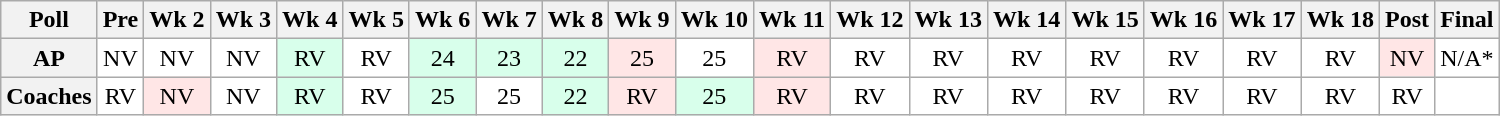<table class="wikitable" style="white-space:nowrap;text-align:center;">
<tr>
<th>Poll</th>
<th>Pre</th>
<th>Wk 2</th>
<th>Wk 3</th>
<th>Wk 4</th>
<th>Wk 5</th>
<th>Wk 6</th>
<th>Wk 7</th>
<th>Wk 8</th>
<th>Wk 9</th>
<th>Wk 10</th>
<th>Wk 11</th>
<th>Wk 12</th>
<th>Wk 13</th>
<th>Wk 14</th>
<th>Wk 15</th>
<th>Wk 16</th>
<th>Wk 17</th>
<th>Wk 18</th>
<th>Post</th>
<th>Final</th>
</tr>
<tr>
<th>AP</th>
<td style="background:#FFF;">NV</td>
<td style="background:#FFF;">NV</td>
<td style="background:#FFF;">NV</td>
<td style="background:#D8FFEB;">RV</td>
<td style="background:#FFF;">RV</td>
<td style="background:#D8FFEB;">24</td>
<td style="background:#D8FFEB;">23</td>
<td style="background:#D8FFEB;">22</td>
<td style="background:#FFE6E6;">25</td>
<td style="background:#FFF;">25</td>
<td style="background:#FFE6E6;">RV</td>
<td style="background:#FFF;">RV</td>
<td style="background:#FFF;">RV</td>
<td style="background:#FFF;">RV</td>
<td style="background:#FFF;">RV</td>
<td style="background:#FFF;">RV</td>
<td style="background:#FFF;">RV</td>
<td style="background:#FFF;">RV</td>
<td style="background:#FFE6E6;">NV</td>
<td style="background:#FFF;">N/A*</td>
</tr>
<tr>
<th>Coaches</th>
<td style="background:#FFF;">RV</td>
<td style="background:#FFE6E6;">NV</td>
<td style="background:#FFF;">NV</td>
<td style="background:#D8FFEB;">RV</td>
<td style="background:#FFF;">RV</td>
<td style="background:#D8FFEB;">25</td>
<td style="background:#FFF;">25</td>
<td style="background:#D8FFEB;">22</td>
<td style="background:#FFE6E6;">RV</td>
<td style="background:#D8FFEB;">25</td>
<td style="background:#FFE6E6;">RV</td>
<td style="background:#FFF;">RV</td>
<td style="background:#FFF;">RV</td>
<td style="background:#FFF;">RV</td>
<td style="background:#FFF;">RV</td>
<td style="background:#FFF;">RV</td>
<td style="background:#FFF;">RV</td>
<td style="background:#FFF;">RV</td>
<td style="background:#FFF;">RV</td>
<td style="background:#FFF;"></td>
</tr>
</table>
